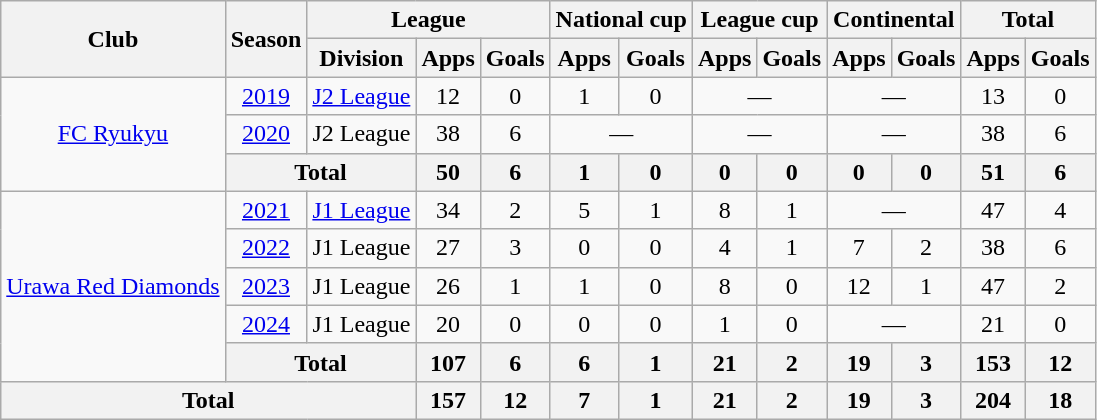<table class="wikitable" style="text-align:center;">
<tr>
<th rowspan=2>Club</th>
<th rowspan=2>Season</th>
<th colspan=3>League</th>
<th colspan=2>National cup</th>
<th colspan=2>League cup</th>
<th colspan=2>Continental</th>
<th colspan=2>Total</th>
</tr>
<tr>
<th>Division</th>
<th>Apps</th>
<th>Goals</th>
<th>Apps</th>
<th>Goals</th>
<th>Apps</th>
<th>Goals</th>
<th>Apps</th>
<th>Goals</th>
<th>Apps</th>
<th>Goals</th>
</tr>
<tr>
<td rowspan="3"><a href='#'>FC Ryukyu</a></td>
<td><a href='#'>2019</a></td>
<td><a href='#'>J2 League</a></td>
<td>12</td>
<td>0</td>
<td>1</td>
<td>0</td>
<td colspan="2">—</td>
<td colspan="2">—</td>
<td>13</td>
<td>0</td>
</tr>
<tr>
<td><a href='#'>2020</a></td>
<td>J2 League</td>
<td>38</td>
<td>6</td>
<td colspan="2">—</td>
<td colspan="2">—</td>
<td colspan="2">—</td>
<td>38</td>
<td>6</td>
</tr>
<tr>
<th colspan="2">Total</th>
<th>50</th>
<th>6</th>
<th>1</th>
<th>0</th>
<th>0</th>
<th>0</th>
<th>0</th>
<th>0</th>
<th>51</th>
<th>6</th>
</tr>
<tr>
<td rowspan="5"><a href='#'>Urawa Red Diamonds</a></td>
<td><a href='#'>2021</a></td>
<td><a href='#'>J1 League</a></td>
<td>34</td>
<td>2</td>
<td>5</td>
<td>1</td>
<td>8</td>
<td>1</td>
<td colspan="2">—</td>
<td>47</td>
<td>4</td>
</tr>
<tr>
<td><a href='#'>2022</a></td>
<td>J1 League</td>
<td>27</td>
<td>3</td>
<td>0</td>
<td>0</td>
<td>4</td>
<td>1</td>
<td>7</td>
<td>2</td>
<td>38</td>
<td>6</td>
</tr>
<tr>
<td><a href='#'>2023</a></td>
<td>J1 League</td>
<td>26</td>
<td>1</td>
<td>1</td>
<td>0</td>
<td>8</td>
<td>0</td>
<td>12</td>
<td>1</td>
<td>47</td>
<td>2</td>
</tr>
<tr>
<td><a href='#'>2024</a></td>
<td>J1 League</td>
<td>20</td>
<td>0</td>
<td>0</td>
<td>0</td>
<td>1</td>
<td>0</td>
<td colspan="2">—</td>
<td>21</td>
<td>0</td>
</tr>
<tr>
<th colspan="2">Total</th>
<th>107</th>
<th>6</th>
<th>6</th>
<th>1</th>
<th>21</th>
<th>2</th>
<th>19</th>
<th>3</th>
<th>153</th>
<th>12</th>
</tr>
<tr>
<th colspan=3>Total</th>
<th>157</th>
<th>12</th>
<th>7</th>
<th>1</th>
<th>21</th>
<th>2</th>
<th>19</th>
<th>3</th>
<th>204</th>
<th>18</th>
</tr>
</table>
